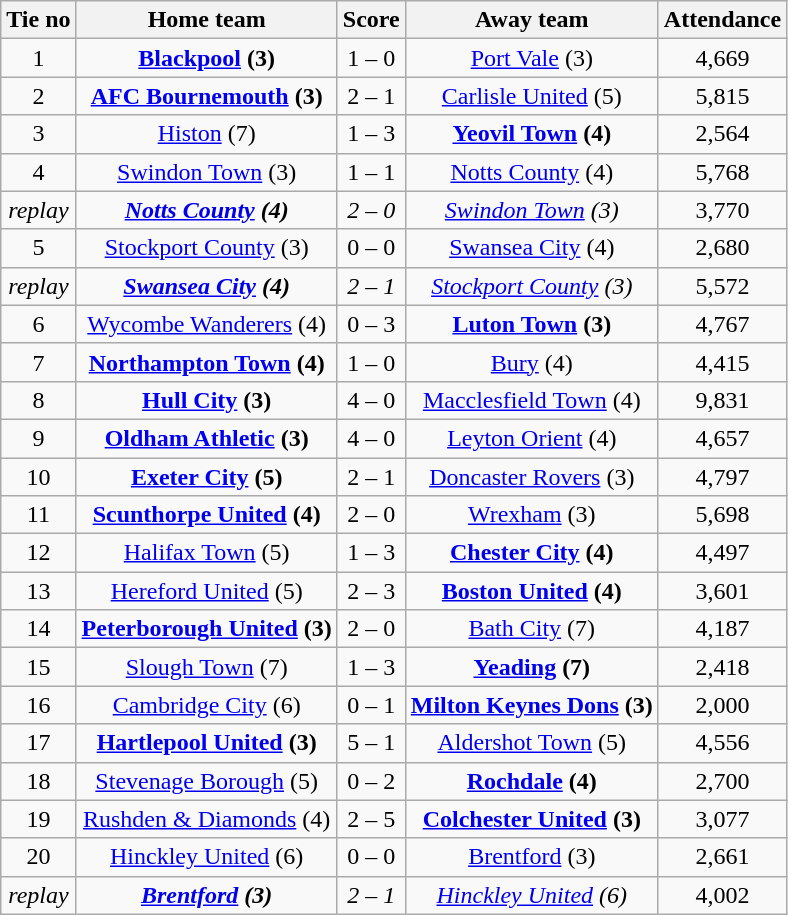<table class="wikitable" style="text-align: center">
<tr>
<th>Tie no</th>
<th>Home team</th>
<th>Score</th>
<th>Away team</th>
<th>Attendance</th>
</tr>
<tr>
<td>1</td>
<td><strong><a href='#'>Blackpool</a> (3)</strong></td>
<td>1 – 0</td>
<td><a href='#'>Port Vale</a> (3)</td>
<td>4,669</td>
</tr>
<tr>
<td>2</td>
<td><strong><a href='#'>AFC Bournemouth</a> (3)</strong></td>
<td>2 – 1</td>
<td><a href='#'>Carlisle United</a> (5)</td>
<td>5,815</td>
</tr>
<tr>
<td>3</td>
<td><a href='#'>Histon</a> (7)</td>
<td>1 – 3</td>
<td><strong><a href='#'>Yeovil Town</a> (4)</strong></td>
<td>2,564</td>
</tr>
<tr>
<td>4</td>
<td><a href='#'>Swindon Town</a> (3)</td>
<td>1 – 1</td>
<td><a href='#'>Notts County</a> (4)</td>
<td>5,768</td>
</tr>
<tr>
<td><em>replay</em></td>
<td><strong><em><a href='#'>Notts County</a> (4)</em></strong></td>
<td><em>2 – 0</em></td>
<td><em><a href='#'>Swindon Town</a> (3)</em></td>
<td>3,770</td>
</tr>
<tr>
<td>5</td>
<td><a href='#'>Stockport County</a> (3)</td>
<td>0 – 0</td>
<td><a href='#'>Swansea City</a> (4)</td>
<td>2,680</td>
</tr>
<tr>
<td><em>replay</em></td>
<td><strong><em><a href='#'>Swansea City</a> (4)</em></strong></td>
<td><em>2 – 1</em></td>
<td><em><a href='#'>Stockport County</a> (3)</em></td>
<td>5,572</td>
</tr>
<tr>
<td>6</td>
<td><a href='#'>Wycombe Wanderers</a> (4)</td>
<td>0 – 3</td>
<td><strong><a href='#'>Luton Town</a> (3)</strong></td>
<td>4,767</td>
</tr>
<tr>
<td>7</td>
<td><strong><a href='#'>Northampton Town</a> (4)</strong></td>
<td>1 – 0</td>
<td><a href='#'>Bury</a> (4)</td>
<td>4,415</td>
</tr>
<tr>
<td>8</td>
<td><strong><a href='#'>Hull City</a> (3)</strong></td>
<td>4 – 0</td>
<td><a href='#'>Macclesfield Town</a> (4)</td>
<td>9,831</td>
</tr>
<tr>
<td>9</td>
<td><strong><a href='#'>Oldham Athletic</a> (3)</strong></td>
<td>4 – 0</td>
<td><a href='#'>Leyton Orient</a> (4)</td>
<td>4,657</td>
</tr>
<tr>
<td>10</td>
<td><strong><a href='#'>Exeter City</a> (5)</strong></td>
<td>2 – 1</td>
<td><a href='#'>Doncaster Rovers</a> (3)</td>
<td>4,797</td>
</tr>
<tr>
<td>11</td>
<td><strong><a href='#'>Scunthorpe United</a> (4)</strong></td>
<td>2 – 0</td>
<td><a href='#'>Wrexham</a> (3)</td>
<td>5,698</td>
</tr>
<tr>
<td>12</td>
<td><a href='#'>Halifax Town</a> (5)</td>
<td>1 – 3</td>
<td><strong><a href='#'>Chester City</a> (4)</strong></td>
<td>4,497</td>
</tr>
<tr>
<td>13</td>
<td><a href='#'>Hereford United</a> (5)</td>
<td>2 – 3</td>
<td><strong><a href='#'>Boston United</a> (4)</strong></td>
<td>3,601</td>
</tr>
<tr>
<td>14</td>
<td><strong><a href='#'>Peterborough United</a> (3)</strong></td>
<td>2 – 0</td>
<td><a href='#'>Bath City</a> (7)</td>
<td>4,187</td>
</tr>
<tr>
<td>15</td>
<td><a href='#'>Slough Town</a> (7)</td>
<td>1 – 3</td>
<td><strong><a href='#'>Yeading</a> (7)</strong></td>
<td>2,418</td>
</tr>
<tr>
<td>16</td>
<td><a href='#'>Cambridge City</a> (6)</td>
<td>0 – 1</td>
<td><strong><a href='#'>Milton Keynes Dons</a> (3)</strong></td>
<td>2,000</td>
</tr>
<tr>
<td>17</td>
<td><strong><a href='#'>Hartlepool United</a> (3)</strong></td>
<td>5 – 1</td>
<td><a href='#'>Aldershot Town</a> (5)</td>
<td>4,556</td>
</tr>
<tr>
<td>18</td>
<td><a href='#'>Stevenage Borough</a> (5)</td>
<td>0 – 2</td>
<td><strong><a href='#'>Rochdale</a> (4)</strong></td>
<td>2,700</td>
</tr>
<tr>
<td>19</td>
<td><a href='#'>Rushden & Diamonds</a> (4)</td>
<td>2 – 5</td>
<td><strong><a href='#'>Colchester United</a> (3)</strong></td>
<td>3,077</td>
</tr>
<tr>
<td>20</td>
<td><a href='#'>Hinckley United</a> (6)</td>
<td>0 – 0</td>
<td><a href='#'>Brentford</a> (3)</td>
<td>2,661</td>
</tr>
<tr>
<td><em>replay</em></td>
<td><strong><em><a href='#'>Brentford</a> (3)</em></strong></td>
<td><em>2 – 1</em></td>
<td><em><a href='#'>Hinckley United</a> (6)</em></td>
<td>4,002</td>
</tr>
</table>
